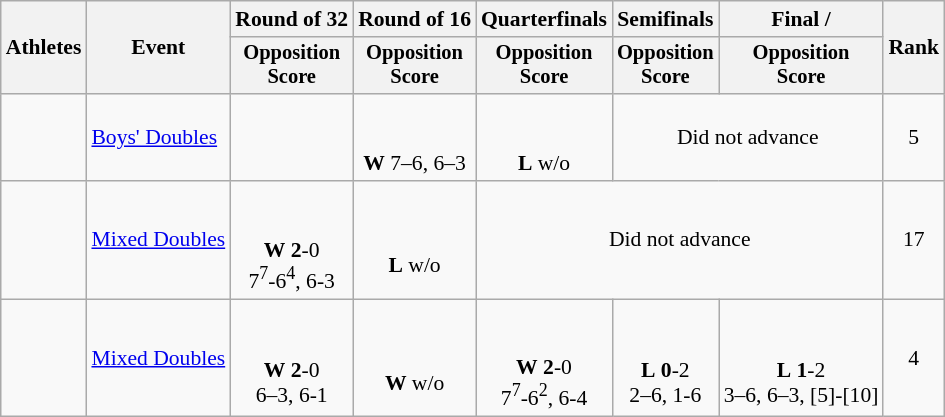<table class=wikitable style="font-size:90%">
<tr>
<th rowspan="2">Athletes</th>
<th rowspan="2">Event</th>
<th>Round of 32</th>
<th>Round of 16</th>
<th>Quarterfinals</th>
<th>Semifinals</th>
<th>Final / </th>
<th rowspan=2>Rank</th>
</tr>
<tr style="font-size:95%">
<th>Opposition<br>Score</th>
<th>Opposition<br>Score</th>
<th>Opposition<br>Score</th>
<th>Opposition<br>Score</th>
<th>Opposition<br>Score</th>
</tr>
<tr align=center>
<td align=left><br></td>
<td align=left><a href='#'>Boys' Doubles</a></td>
<td></td>
<td><br><br><strong>W</strong> 7–6, 6–3</td>
<td><br><br><strong>L</strong> w/o</td>
<td colspan=2>Did not advance</td>
<td>5</td>
</tr>
<tr align=center>
<td align=left><br></td>
<td align=left><a href='#'>Mixed Doubles</a></td>
<td><br><br><strong>W</strong> <strong>2</strong>-0 <br> 7<sup>7</sup>-6<sup>4</sup>, 6-3</td>
<td><br><br><strong>L</strong> w/o</td>
<td colspan=3>Did not advance</td>
<td>17</td>
</tr>
<tr align=center>
<td align=left><br></td>
<td align=left><a href='#'>Mixed Doubles</a></td>
<td><br><br><strong>W</strong> <strong>2</strong>-0 <br> 6–3, 6-1</td>
<td><br><br><strong>W</strong> w/o</td>
<td><br><br><strong>W</strong> <strong>2</strong>-0 <br> 7<sup>7</sup>-6<sup>2</sup>, 6-4</td>
<td><br><br><strong>L</strong> <strong>0</strong>-2 <br> 2–6, 1-6</td>
<td><br><br><strong>L</strong> <strong>1</strong>-2 <br> 3–6, 6–3, [5]-[10]</td>
<td>4</td>
</tr>
</table>
